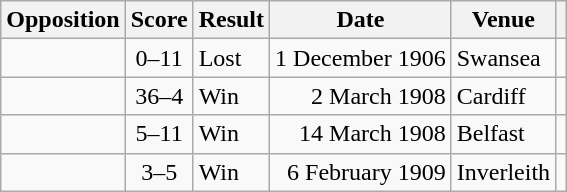<table class="wikitable sortable">
<tr>
<th scope="col">Opposition</th>
<th scope="col">Score</th>
<th scope="col">Result</th>
<th scope="col">Date</th>
<th scope="col">Venue</th>
<th scope="col" class="unsortable"></th>
</tr>
<tr>
<td></td>
<td align="center">0–11</td>
<td>Lost</td>
<td align=right>1 December 1906</td>
<td>Swansea</td>
<td></td>
</tr>
<tr>
<td></td>
<td align="center">36–4</td>
<td>Win</td>
<td align=right>2 March 1908</td>
<td>Cardiff</td>
<td></td>
</tr>
<tr>
<td></td>
<td align="center">5–11</td>
<td>Win</td>
<td align=right>14 March 1908</td>
<td>Belfast</td>
<td></td>
</tr>
<tr>
<td></td>
<td align="center">3–5</td>
<td>Win</td>
<td align=right>6 February 1909</td>
<td>Inverleith</td>
<td></td>
</tr>
</table>
